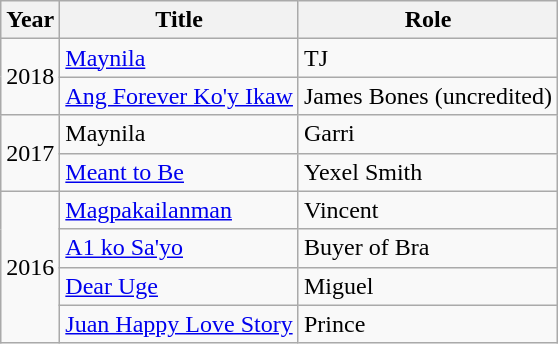<table class="wikitable">
<tr>
<th>Year</th>
<th>Title</th>
<th>Role</th>
</tr>
<tr>
<td rowspan="2">2018</td>
<td><a href='#'>Maynila</a></td>
<td>TJ</td>
</tr>
<tr>
<td><a href='#'>Ang Forever Ko'y Ikaw</a></td>
<td>James Bones (uncredited)</td>
</tr>
<tr>
<td rowspan="2">2017</td>
<td>Maynila</td>
<td>Garri</td>
</tr>
<tr>
<td><a href='#'>Meant to Be</a></td>
<td>Yexel Smith</td>
</tr>
<tr>
<td rowspan="4">2016</td>
<td><a href='#'>Magpakailanman</a></td>
<td>Vincent</td>
</tr>
<tr>
<td><a href='#'>A1 ko Sa'yo</a></td>
<td>Buyer of Bra</td>
</tr>
<tr>
<td><a href='#'>Dear Uge</a></td>
<td>Miguel</td>
</tr>
<tr>
<td><a href='#'>Juan Happy Love Story</a></td>
<td>Prince</td>
</tr>
</table>
